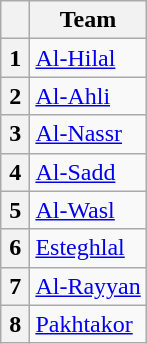<table class="wikitable">
<tr>
<th></th>
<th width=80%>Team</th>
</tr>
<tr>
<th>1</th>
<td> <a href='#'>Al-Hilal</a></td>
</tr>
<tr>
<th>2</th>
<td> <a href='#'>Al-Ahli</a></td>
</tr>
<tr>
<th>3</th>
<td> <a href='#'>Al-Nassr</a></td>
</tr>
<tr>
<th>4</th>
<td> <a href='#'>Al-Sadd</a></td>
</tr>
<tr>
<th>5</th>
<td> <a href='#'>Al-Wasl</a></td>
</tr>
<tr>
<th>6</th>
<td> <a href='#'>Esteghlal</a></td>
</tr>
<tr>
<th>7</th>
<td> <a href='#'>Al-Rayyan</a></td>
</tr>
<tr>
<th>8</th>
<td> <a href='#'>Pakhtakor</a></td>
</tr>
</table>
